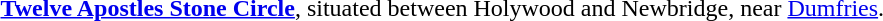<table border="0">
<tr>
<td></td>
<td><strong><a href='#'>Twelve Apostles Stone Circle</a></strong>, situated between Holywood and Newbridge, near <a href='#'>Dumfries</a>.</td>
</tr>
</table>
